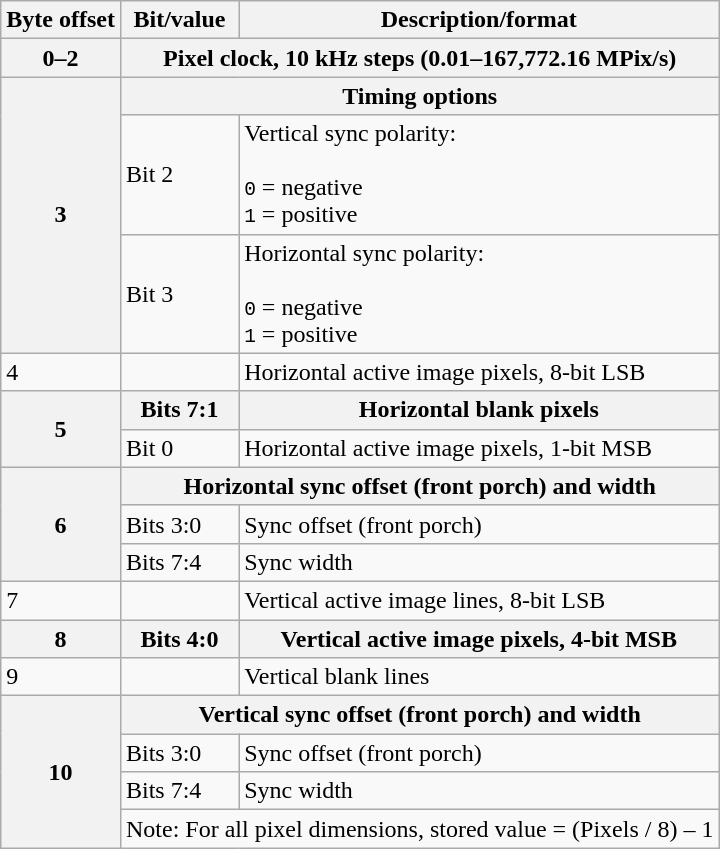<table class=wikitable>
<tr>
<th>Byte offset</th>
<th>Bit/value</th>
<th>Description/format</th>
</tr>
<tr>
<th>0–2</th>
<th colspan=2>Pixel clock, 10 kHz steps (0.01–167,772.16 MPix/s)</th>
</tr>
<tr>
<th rowspan=3>3</th>
<th colspan=2>Timing options</th>
</tr>
<tr>
<td>Bit 2</td>
<td>Vertical sync polarity:<br><br><code>0</code> = negative<br>
<code>1</code> = positive</td>
</tr>
<tr>
<td>Bit 3</td>
<td>Horizontal sync polarity:<br><br><code>0</code> = negative<br>
<code>1</code> = positive</td>
</tr>
<tr>
<td>4</td>
<td></td>
<td>Horizontal active image pixels, 8-bit LSB</td>
</tr>
<tr>
<th rowspan=2>5</th>
<th>Bits 7:1</th>
<th>Horizontal blank pixels</th>
</tr>
<tr>
<td>Bit 0</td>
<td>Horizontal active image pixels, 1-bit MSB</td>
</tr>
<tr>
<th rowspan=3>6</th>
<th colspan=2>Horizontal sync offset (front porch) and width</th>
</tr>
<tr>
<td>Bits 3:0</td>
<td>Sync offset (front porch)</td>
</tr>
<tr>
<td>Bits 7:4</td>
<td>Sync width</td>
</tr>
<tr>
<td>7</td>
<td></td>
<td>Vertical active image lines, 8-bit LSB</td>
</tr>
<tr>
<th>8</th>
<th>Bits 4:0</th>
<th>Vertical active image pixels, 4-bit MSB</th>
</tr>
<tr>
<td>9</td>
<td></td>
<td>Vertical blank lines</td>
</tr>
<tr>
<th rowspan=4>10</th>
<th colspan=2>Vertical sync offset (front porch) and width</th>
</tr>
<tr>
<td>Bits 3:0</td>
<td>Sync offset (front porch)</td>
</tr>
<tr>
<td>Bits 7:4</td>
<td>Sync width</td>
</tr>
<tr>
<td colspan=3>Note: For all pixel dimensions, stored value = (Pixels / 8) – 1</td>
</tr>
</table>
